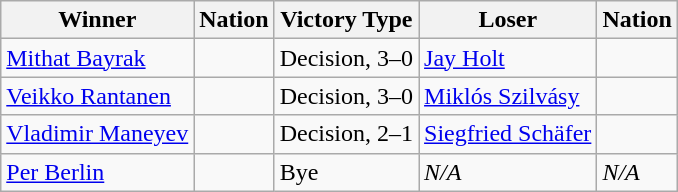<table class="wikitable sortable" style="text-align:left;">
<tr>
<th>Winner</th>
<th>Nation</th>
<th>Victory Type</th>
<th>Loser</th>
<th>Nation</th>
</tr>
<tr>
<td><a href='#'>Mithat Bayrak</a></td>
<td></td>
<td>Decision, 3–0</td>
<td><a href='#'>Jay Holt</a></td>
<td></td>
</tr>
<tr>
<td><a href='#'>Veikko Rantanen</a></td>
<td></td>
<td>Decision, 3–0</td>
<td><a href='#'>Miklós Szilvásy</a></td>
<td></td>
</tr>
<tr>
<td><a href='#'>Vladimir Maneyev</a></td>
<td></td>
<td>Decision, 2–1</td>
<td><a href='#'>Siegfried Schäfer</a></td>
<td></td>
</tr>
<tr>
<td><a href='#'>Per Berlin</a></td>
<td></td>
<td>Bye</td>
<td><em>N/A</em></td>
<td><em>N/A</em></td>
</tr>
</table>
